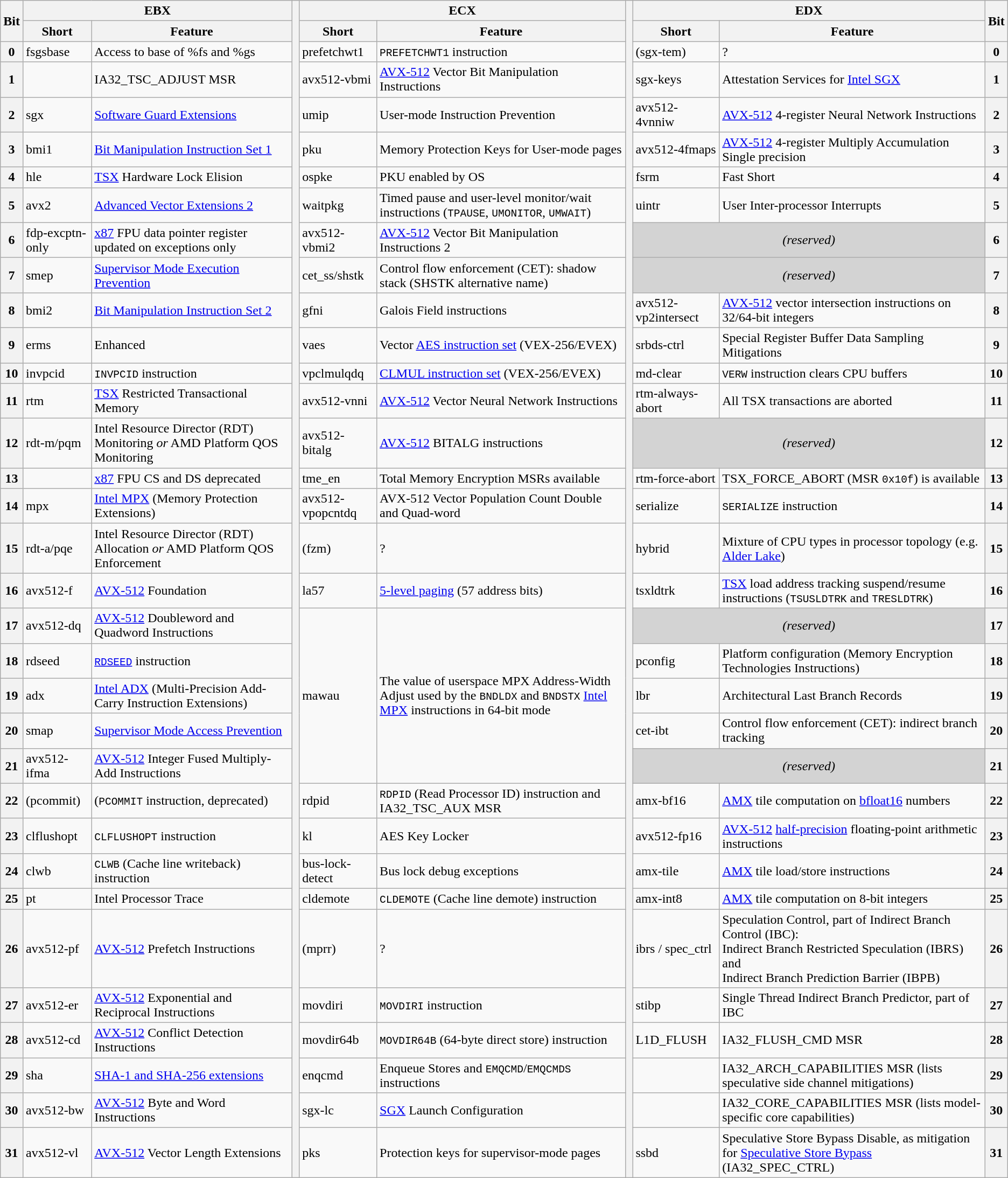<table class="wikitable">
<tr>
<th rowspan="2">Bit</th>
<th colspan="2">EBX</th>
<th scope="col" style="width: 0.5em; border-spacing:0; padding:0px" rowspan="34"></th>
<th colspan="2">ECX</th>
<th scope="col" style="width: 0.5em; border-spacing:0; padding:0px" rowspan="34"></th>
<th colspan="2">EDX</th>
<th rowspan="2">Bit</th>
</tr>
<tr>
<th>Short</th>
<th>Feature</th>
<th>Short</th>
<th>Feature</th>
<th>Short</th>
<th>Feature</th>
</tr>
<tr>
<th>0</th>
<td>fsgsbase</td>
<td>Access to base of %fs and %gs</td>
<td>prefetchwt1</td>
<td><code>PREFETCHWT1</code> instruction</td>
<td>(sgx-tem)</td>
<td>?</td>
<th>0</th>
</tr>
<tr>
<th>1</th>
<td></td>
<td>IA32_TSC_ADJUST MSR</td>
<td>avx512-vbmi</td>
<td><a href='#'>AVX-512</a> Vector Bit Manipulation Instructions</td>
<td>sgx-keys</td>
<td>Attestation Services for <a href='#'>Intel SGX</a></td>
<th>1</th>
</tr>
<tr>
<th>2</th>
<td>sgx</td>
<td><a href='#'>Software Guard Extensions</a></td>
<td>umip</td>
<td>User-mode Instruction Prevention</td>
<td>avx512-4vnniw</td>
<td><a href='#'>AVX-512</a> 4-register Neural Network Instructions</td>
<th>2</th>
</tr>
<tr>
<th>3</th>
<td>bmi1</td>
<td><a href='#'>Bit Manipulation Instruction Set 1</a></td>
<td>pku</td>
<td>Memory Protection Keys for User-mode pages</td>
<td>avx512-4fmaps</td>
<td><a href='#'>AVX-512</a> 4-register Multiply Accumulation Single precision</td>
<th>3</th>
</tr>
<tr>
<th>4</th>
<td>hle</td>
<td><a href='#'>TSX</a> Hardware Lock Elision</td>
<td>ospke</td>
<td>PKU enabled by OS</td>
<td>fsrm</td>
<td>Fast Short </td>
<th>4</th>
</tr>
<tr>
<th>5</th>
<td>avx2</td>
<td><a href='#'>Advanced Vector Extensions 2</a></td>
<td>waitpkg</td>
<td>Timed pause and user-level monitor/wait instructions (<code>TPAUSE</code>, <code>UMONITOR</code>, <code>UMWAIT</code>)</td>
<td>uintr</td>
<td>User Inter-processor Interrupts</td>
<th>5</th>
</tr>
<tr>
<th>6</th>
<td>fdp-excptn-only</td>
<td><a href='#'>x87</a> FPU data pointer register updated on exceptions only</td>
<td>avx512-vbmi2</td>
<td><a href='#'>AVX-512</a> Vector Bit Manipulation Instructions 2</td>
<td colspan="2" style="text-align:center; background:lightgrey;"><em>(reserved)</em></td>
<th>6</th>
</tr>
<tr>
<th>7</th>
<td>smep</td>
<td><a href='#'>Supervisor Mode Execution Prevention</a></td>
<td>cet_ss/shstk</td>
<td>Control flow enforcement (CET): shadow stack (SHSTK alternative name)</td>
<td colspan="2" style="text-align:center; background:lightgrey;"><em>(reserved)</em></td>
<th>7</th>
</tr>
<tr>
<th>8</th>
<td>bmi2</td>
<td><a href='#'>Bit Manipulation Instruction Set 2</a></td>
<td>gfni</td>
<td>Galois Field instructions</td>
<td>avx512-vp2intersect</td>
<td><a href='#'>AVX-512</a> vector intersection instructions on 32/64-bit integers</td>
<th>8</th>
</tr>
<tr>
<th>9</th>
<td>erms</td>
<td>Enhanced </td>
<td>vaes</td>
<td>Vector <a href='#'>AES instruction set</a> (VEX-256/EVEX)</td>
<td>srbds-ctrl</td>
<td>Special Register Buffer Data Sampling Mitigations</td>
<th>9</th>
</tr>
<tr>
<th>10</th>
<td>invpcid</td>
<td><code>INVPCID</code> instruction</td>
<td>vpclmulqdq</td>
<td><a href='#'>CLMUL instruction set</a> (VEX-256/EVEX)</td>
<td>md-clear</td>
<td><code>VERW</code> instruction clears CPU buffers</td>
<th>10</th>
</tr>
<tr>
<th>11</th>
<td>rtm</td>
<td><a href='#'>TSX</a> Restricted Transactional Memory</td>
<td>avx512-vnni</td>
<td><a href='#'>AVX-512</a> Vector Neural Network Instructions</td>
<td>rtm-always-abort</td>
<td>All TSX transactions are aborted</td>
<th>11</th>
</tr>
<tr>
<th>12</th>
<td>rdt-m/pqm</td>
<td>Intel Resource Director (RDT) Monitoring <em>or</em> AMD Platform QOS Monitoring</td>
<td>avx512-bitalg</td>
<td><a href='#'>AVX-512</a> BITALG instructions</td>
<td colspan="2" style="text-align:center; background:lightgrey;"><em>(reserved)</em></td>
<th>12</th>
</tr>
<tr>
<th>13</th>
<td></td>
<td><a href='#'>x87</a> FPU CS and DS deprecated</td>
<td>tme_en</td>
<td>Total Memory Encryption MSRs available</td>
<td>rtm-force-abort</td>
<td>TSX_FORCE_ABORT (MSR <code>0x10f</code>) is available</td>
<th>13</th>
</tr>
<tr>
<th>14</th>
<td>mpx</td>
<td><a href='#'>Intel MPX</a> (Memory Protection Extensions)</td>
<td>avx512-vpopcntdq</td>
<td>AVX-512 Vector Population Count Double and Quad-word</td>
<td>serialize</td>
<td><code>SERIALIZE</code> instruction</td>
<th>14</th>
</tr>
<tr>
<th>15</th>
<td>rdt-a/pqe</td>
<td>Intel Resource Director (RDT) Allocation <em>or</em> AMD Platform QOS Enforcement</td>
<td>(fzm)</td>
<td>?</td>
<td>hybrid</td>
<td>Mixture of CPU types in processor topology (e.g. <a href='#'>Alder Lake</a>)</td>
<th>15</th>
</tr>
<tr>
<th>16</th>
<td>avx512-f</td>
<td><a href='#'>AVX-512</a> Foundation</td>
<td>la57</td>
<td><a href='#'>5-level paging</a> (57 address bits)</td>
<td>tsxldtrk</td>
<td><a href='#'>TSX</a> load address tracking suspend/resume instructions (<code>TSUSLDTRK</code> and <code>TRESLDTRK</code>)</td>
<th>16</th>
</tr>
<tr>
<th>17</th>
<td>avx512-dq</td>
<td><a href='#'>AVX-512</a> Doubleword and Quadword Instructions</td>
<td rowspan="5">mawau</td>
<td rowspan="5">The value of userspace MPX Address-Width Adjust used by the <code>BNDLDX</code> and <code>BNDSTX</code> <a href='#'>Intel MPX</a> instructions in 64-bit mode</td>
<td colspan="2" style="text-align:center; background:lightgrey;"><em>(reserved)</em></td>
<th>17</th>
</tr>
<tr>
<th>18</th>
<td>rdseed</td>
<td><code><a href='#'>RDSEED</a></code> instruction</td>
<td>pconfig</td>
<td>Platform configuration (Memory Encryption Technologies Instructions)</td>
<th>18</th>
</tr>
<tr>
<th>19</th>
<td>adx</td>
<td><a href='#'>Intel ADX</a> (Multi-Precision Add-Carry Instruction Extensions)</td>
<td>lbr</td>
<td>Architectural Last Branch Records</td>
<th>19</th>
</tr>
<tr>
<th>20</th>
<td>smap</td>
<td><a href='#'>Supervisor Mode Access Prevention</a></td>
<td>cet-ibt</td>
<td>Control flow enforcement (CET): indirect branch tracking</td>
<th>20</th>
</tr>
<tr>
<th>21</th>
<td>avx512-ifma</td>
<td><a href='#'>AVX-512</a> Integer Fused Multiply-Add Instructions</td>
<td colspan="2" style="text-align:center; background:lightgrey;"><em>(reserved)</em></td>
<th>21</th>
</tr>
<tr>
<th>22</th>
<td>(pcommit)</td>
<td>(<code>PCOMMIT</code> instruction, deprecated)</td>
<td>rdpid</td>
<td><code>RDPID</code> (Read Processor ID) instruction and IA32_TSC_AUX MSR</td>
<td>amx-bf16</td>
<td><a href='#'>AMX</a> tile computation on <a href='#'>bfloat16</a> numbers</td>
<th>22</th>
</tr>
<tr>
<th>23</th>
<td>clflushopt</td>
<td><code>CLFLUSHOPT</code> instruction</td>
<td>kl</td>
<td>AES Key Locker</td>
<td>avx512-fp16</td>
<td><a href='#'>AVX-512</a> <a href='#'>half-precision</a> floating-point arithmetic instructions</td>
<th>23</th>
</tr>
<tr>
<th>24</th>
<td>clwb</td>
<td><code>CLWB</code> (Cache line writeback) instruction</td>
<td>bus-lock-detect</td>
<td>Bus lock debug exceptions</td>
<td>amx-tile</td>
<td><a href='#'>AMX</a> tile load/store instructions</td>
<th>24</th>
</tr>
<tr>
<th>25</th>
<td>pt</td>
<td>Intel Processor Trace</td>
<td>cldemote</td>
<td><code>CLDEMOTE</code> (Cache line demote) instruction</td>
<td>amx-int8</td>
<td><a href='#'>AMX</a> tile computation on 8-bit integers</td>
<th>25</th>
</tr>
<tr>
<th>26</th>
<td>avx512-pf</td>
<td><a href='#'>AVX-512</a> Prefetch Instructions</td>
<td>(mprr)</td>
<td>?</td>
<td>ibrs / spec_ctrl</td>
<td>Speculation Control, part of Indirect Branch Control (IBC):<br>Indirect Branch Restricted Speculation (IBRS) and<br>Indirect Branch Prediction Barrier (IBPB)</td>
<th>26</th>
</tr>
<tr>
<th>27</th>
<td>avx512-er</td>
<td><a href='#'>AVX-512</a> Exponential and Reciprocal Instructions</td>
<td>movdiri</td>
<td><code>MOVDIRI</code> instruction</td>
<td>stibp</td>
<td>Single Thread Indirect Branch Predictor, part of IBC</td>
<th>27</th>
</tr>
<tr>
<th>28</th>
<td>avx512-cd</td>
<td><a href='#'>AVX-512</a> Conflict Detection Instructions</td>
<td>movdir64b</td>
<td><code>MOVDIR64B</code> (64-byte direct store) instruction</td>
<td>L1D_FLUSH</td>
<td>IA32_FLUSH_CMD MSR</td>
<th>28</th>
</tr>
<tr>
<th>29</th>
<td>sha</td>
<td><a href='#'>SHA-1 and SHA-256 extensions</a></td>
<td>enqcmd</td>
<td>Enqueue Stores and <code>EMQCMD</code>/<code>EMQCMDS</code> instructions</td>
<td></td>
<td>IA32_ARCH_CAPABILITIES MSR (lists speculative side channel mitigations)</td>
<th>29</th>
</tr>
<tr>
<th>30</th>
<td>avx512-bw</td>
<td><a href='#'>AVX-512</a> Byte and Word Instructions</td>
<td>sgx-lc</td>
<td><a href='#'>SGX</a> Launch Configuration</td>
<td></td>
<td>IA32_CORE_CAPABILITIES MSR (lists model-specific core capabilities)</td>
<th>30</th>
</tr>
<tr>
<th>31</th>
<td>avx512-vl</td>
<td><a href='#'>AVX-512</a> Vector Length Extensions</td>
<td>pks</td>
<td>Protection keys for supervisor-mode pages</td>
<td>ssbd</td>
<td>Speculative Store Bypass Disable, as mitigation for <a href='#'>Speculative Store Bypass</a> (IA32_SPEC_CTRL)</td>
<th>31</th>
</tr>
</table>
